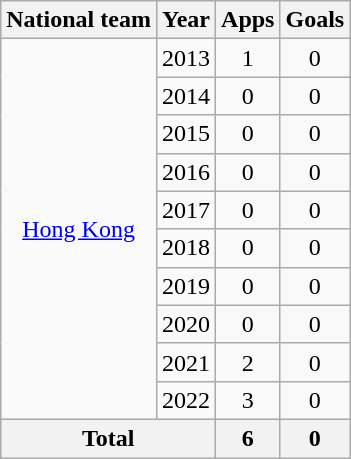<table class="wikitable" style="text-align:center">
<tr>
<th>National team</th>
<th>Year</th>
<th>Apps</th>
<th>Goals</th>
</tr>
<tr>
<td rowspan="10"><a href='#'>Hong Kong</a></td>
<td>2013</td>
<td>1</td>
<td>0</td>
</tr>
<tr>
<td>2014</td>
<td>0</td>
<td>0</td>
</tr>
<tr>
<td>2015</td>
<td>0</td>
<td>0</td>
</tr>
<tr>
<td>2016</td>
<td>0</td>
<td>0</td>
</tr>
<tr>
<td>2017</td>
<td>0</td>
<td>0</td>
</tr>
<tr>
<td>2018</td>
<td>0</td>
<td>0</td>
</tr>
<tr>
<td>2019</td>
<td>0</td>
<td>0</td>
</tr>
<tr>
<td>2020</td>
<td>0</td>
<td>0</td>
</tr>
<tr>
<td>2021</td>
<td>2</td>
<td>0</td>
</tr>
<tr>
<td>2022</td>
<td>3</td>
<td>0</td>
</tr>
<tr>
<th colspan=2>Total</th>
<th>6</th>
<th>0</th>
</tr>
</table>
